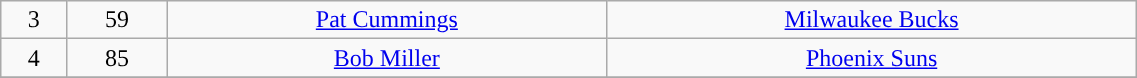<table class="wikitable" width="60%">
<tr align="center" bgcolor="">
<td>3</td>
<td>59</td>
<td><a href='#'>Pat Cummings</a></td>
<td><a href='#'>Milwaukee Bucks</a></td>
</tr>
<tr align="center" bgcolor="">
<td>4</td>
<td>85</td>
<td><a href='#'>Bob Miller</a></td>
<td><a href='#'>Phoenix Suns</a></td>
</tr>
<tr align="center" bgcolor="">
</tr>
</table>
